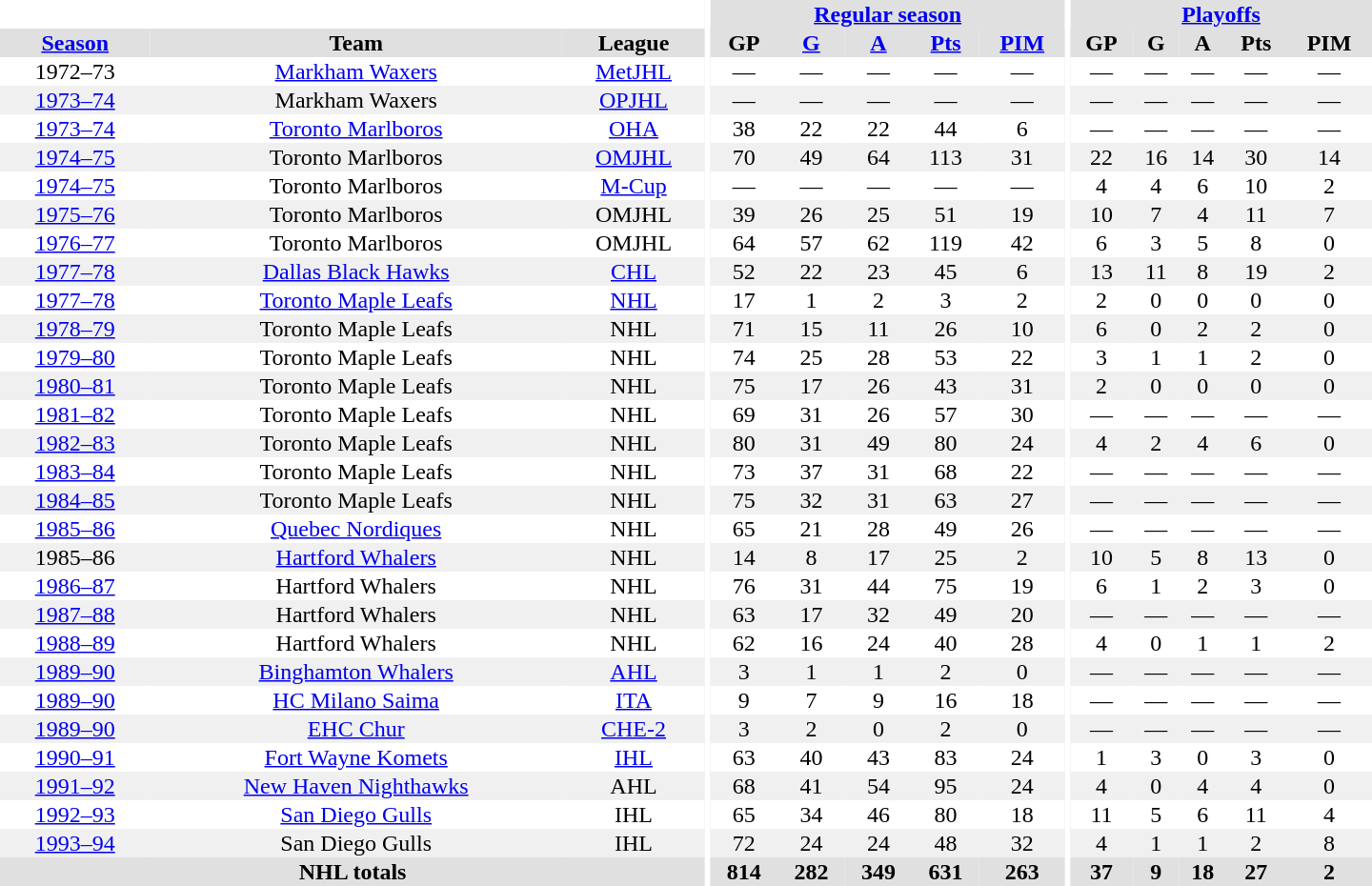<table border="0" cellpadding="1" cellspacing="0" style="text-align:center; width:60em">
<tr bgcolor="#e0e0e0">
<th colspan="3" bgcolor="#ffffff"></th>
<th rowspan="100" bgcolor="#ffffff"></th>
<th colspan="5"><a href='#'>Regular season</a></th>
<th rowspan="100" bgcolor="#ffffff"></th>
<th colspan="5"><a href='#'>Playoffs</a></th>
</tr>
<tr bgcolor="#e0e0e0">
<th><a href='#'>Season</a></th>
<th>Team</th>
<th>League</th>
<th>GP</th>
<th><a href='#'>G</a></th>
<th><a href='#'>A</a></th>
<th><a href='#'>Pts</a></th>
<th><a href='#'>PIM</a></th>
<th>GP</th>
<th>G</th>
<th>A</th>
<th>Pts</th>
<th>PIM</th>
</tr>
<tr>
<td>1972–73</td>
<td><a href='#'>Markham Waxers</a></td>
<td><a href='#'>MetJHL</a></td>
<td>—</td>
<td>—</td>
<td>—</td>
<td>—</td>
<td>—</td>
<td>—</td>
<td>—</td>
<td>—</td>
<td>—</td>
<td>—</td>
</tr>
<tr bgcolor="#f0f0f0">
<td><a href='#'>1973–74</a></td>
<td>Markham Waxers</td>
<td><a href='#'>OPJHL</a></td>
<td>—</td>
<td>—</td>
<td>—</td>
<td>—</td>
<td>—</td>
<td>—</td>
<td>—</td>
<td>—</td>
<td>—</td>
<td>—</td>
</tr>
<tr>
<td><a href='#'>1973–74</a></td>
<td><a href='#'>Toronto Marlboros</a></td>
<td><a href='#'>OHA</a></td>
<td>38</td>
<td>22</td>
<td>22</td>
<td>44</td>
<td>6</td>
<td>—</td>
<td>—</td>
<td>—</td>
<td>—</td>
<td>—</td>
</tr>
<tr bgcolor="#f0f0f0">
<td><a href='#'>1974–75</a></td>
<td>Toronto Marlboros</td>
<td><a href='#'>OMJHL</a></td>
<td>70</td>
<td>49</td>
<td>64</td>
<td>113</td>
<td>31</td>
<td>22</td>
<td>16</td>
<td>14</td>
<td>30</td>
<td>14</td>
</tr>
<tr>
<td><a href='#'>1974–75</a></td>
<td>Toronto Marlboros</td>
<td><a href='#'>M-Cup</a></td>
<td>—</td>
<td>—</td>
<td>—</td>
<td>—</td>
<td>—</td>
<td>4</td>
<td>4</td>
<td>6</td>
<td>10</td>
<td>2</td>
</tr>
<tr bgcolor="#f0f0f0">
<td><a href='#'>1975–76</a></td>
<td>Toronto Marlboros</td>
<td>OMJHL</td>
<td>39</td>
<td>26</td>
<td>25</td>
<td>51</td>
<td>19</td>
<td>10</td>
<td>7</td>
<td>4</td>
<td>11</td>
<td>7</td>
</tr>
<tr>
<td><a href='#'>1976–77</a></td>
<td>Toronto Marlboros</td>
<td>OMJHL</td>
<td>64</td>
<td>57</td>
<td>62</td>
<td>119</td>
<td>42</td>
<td>6</td>
<td>3</td>
<td>5</td>
<td>8</td>
<td>0</td>
</tr>
<tr bgcolor="#f0f0f0">
<td><a href='#'>1977–78</a></td>
<td><a href='#'>Dallas Black Hawks</a></td>
<td><a href='#'>CHL</a></td>
<td>52</td>
<td>22</td>
<td>23</td>
<td>45</td>
<td>6</td>
<td>13</td>
<td>11</td>
<td>8</td>
<td>19</td>
<td>2</td>
</tr>
<tr>
<td><a href='#'>1977–78</a></td>
<td><a href='#'>Toronto Maple Leafs</a></td>
<td><a href='#'>NHL</a></td>
<td>17</td>
<td>1</td>
<td>2</td>
<td>3</td>
<td>2</td>
<td>2</td>
<td>0</td>
<td>0</td>
<td>0</td>
<td>0</td>
</tr>
<tr bgcolor="#f0f0f0">
<td><a href='#'>1978–79</a></td>
<td>Toronto Maple Leafs</td>
<td>NHL</td>
<td>71</td>
<td>15</td>
<td>11</td>
<td>26</td>
<td>10</td>
<td>6</td>
<td>0</td>
<td>2</td>
<td>2</td>
<td>0</td>
</tr>
<tr>
<td><a href='#'>1979–80</a></td>
<td>Toronto Maple Leafs</td>
<td>NHL</td>
<td>74</td>
<td>25</td>
<td>28</td>
<td>53</td>
<td>22</td>
<td>3</td>
<td>1</td>
<td>1</td>
<td>2</td>
<td>0</td>
</tr>
<tr bgcolor="#f0f0f0">
<td><a href='#'>1980–81</a></td>
<td>Toronto Maple Leafs</td>
<td>NHL</td>
<td>75</td>
<td>17</td>
<td>26</td>
<td>43</td>
<td>31</td>
<td>2</td>
<td>0</td>
<td>0</td>
<td>0</td>
<td>0</td>
</tr>
<tr>
<td><a href='#'>1981–82</a></td>
<td>Toronto Maple Leafs</td>
<td>NHL</td>
<td>69</td>
<td>31</td>
<td>26</td>
<td>57</td>
<td>30</td>
<td>—</td>
<td>—</td>
<td>—</td>
<td>—</td>
<td>—</td>
</tr>
<tr bgcolor="#f0f0f0">
<td><a href='#'>1982–83</a></td>
<td>Toronto Maple Leafs</td>
<td>NHL</td>
<td>80</td>
<td>31</td>
<td>49</td>
<td>80</td>
<td>24</td>
<td>4</td>
<td>2</td>
<td>4</td>
<td>6</td>
<td>0</td>
</tr>
<tr>
<td><a href='#'>1983–84</a></td>
<td>Toronto Maple Leafs</td>
<td>NHL</td>
<td>73</td>
<td>37</td>
<td>31</td>
<td>68</td>
<td>22</td>
<td>—</td>
<td>—</td>
<td>—</td>
<td>—</td>
<td>—</td>
</tr>
<tr bgcolor="#f0f0f0">
<td><a href='#'>1984–85</a></td>
<td>Toronto Maple Leafs</td>
<td>NHL</td>
<td>75</td>
<td>32</td>
<td>31</td>
<td>63</td>
<td>27</td>
<td>—</td>
<td>—</td>
<td>—</td>
<td>—</td>
<td>—</td>
</tr>
<tr>
<td><a href='#'>1985–86</a></td>
<td><a href='#'>Quebec Nordiques</a></td>
<td>NHL</td>
<td>65</td>
<td>21</td>
<td>28</td>
<td>49</td>
<td>26</td>
<td>—</td>
<td>—</td>
<td>—</td>
<td>—</td>
<td>—</td>
</tr>
<tr bgcolor="#f0f0f0">
<td>1985–86</td>
<td><a href='#'>Hartford Whalers</a></td>
<td>NHL</td>
<td>14</td>
<td>8</td>
<td>17</td>
<td>25</td>
<td>2</td>
<td>10</td>
<td>5</td>
<td>8</td>
<td>13</td>
<td>0</td>
</tr>
<tr>
<td><a href='#'>1986–87</a></td>
<td>Hartford Whalers</td>
<td>NHL</td>
<td>76</td>
<td>31</td>
<td>44</td>
<td>75</td>
<td>19</td>
<td>6</td>
<td>1</td>
<td>2</td>
<td>3</td>
<td>0</td>
</tr>
<tr bgcolor="#f0f0f0">
<td><a href='#'>1987–88</a></td>
<td>Hartford Whalers</td>
<td>NHL</td>
<td>63</td>
<td>17</td>
<td>32</td>
<td>49</td>
<td>20</td>
<td>—</td>
<td>—</td>
<td>—</td>
<td>—</td>
<td>—</td>
</tr>
<tr>
<td><a href='#'>1988–89</a></td>
<td>Hartford Whalers</td>
<td>NHL</td>
<td>62</td>
<td>16</td>
<td>24</td>
<td>40</td>
<td>28</td>
<td>4</td>
<td>0</td>
<td>1</td>
<td>1</td>
<td>2</td>
</tr>
<tr bgcolor="#f0f0f0">
<td><a href='#'>1989–90</a></td>
<td><a href='#'>Binghamton Whalers</a></td>
<td><a href='#'>AHL</a></td>
<td>3</td>
<td>1</td>
<td>1</td>
<td>2</td>
<td>0</td>
<td>—</td>
<td>—</td>
<td>—</td>
<td>—</td>
<td>—</td>
</tr>
<tr>
<td><a href='#'>1989–90</a></td>
<td><a href='#'>HC Milano Saima</a></td>
<td><a href='#'>ITA</a></td>
<td>9</td>
<td>7</td>
<td>9</td>
<td>16</td>
<td>18</td>
<td>—</td>
<td>—</td>
<td>—</td>
<td>—</td>
<td>—</td>
</tr>
<tr bgcolor="#f0f0f0">
<td><a href='#'>1989–90</a></td>
<td><a href='#'>EHC Chur</a></td>
<td><a href='#'>CHE-2</a></td>
<td>3</td>
<td>2</td>
<td>0</td>
<td>2</td>
<td>0</td>
<td>—</td>
<td>—</td>
<td>—</td>
<td>—</td>
<td>—</td>
</tr>
<tr>
<td><a href='#'>1990–91</a></td>
<td><a href='#'>Fort Wayne Komets</a></td>
<td><a href='#'>IHL</a></td>
<td>63</td>
<td>40</td>
<td>43</td>
<td>83</td>
<td>24</td>
<td>1</td>
<td>3</td>
<td>0</td>
<td>3</td>
<td>0</td>
</tr>
<tr bgcolor="#f0f0f0">
<td><a href='#'>1991–92</a></td>
<td><a href='#'>New Haven Nighthawks</a></td>
<td>AHL</td>
<td>68</td>
<td>41</td>
<td>54</td>
<td>95</td>
<td>24</td>
<td>4</td>
<td>0</td>
<td>4</td>
<td>4</td>
<td>0</td>
</tr>
<tr>
<td><a href='#'>1992–93</a></td>
<td><a href='#'>San Diego Gulls</a></td>
<td>IHL</td>
<td>65</td>
<td>34</td>
<td>46</td>
<td>80</td>
<td>18</td>
<td>11</td>
<td>5</td>
<td>6</td>
<td>11</td>
<td>4</td>
</tr>
<tr bgcolor="#f0f0f0">
<td><a href='#'>1993–94</a></td>
<td>San Diego Gulls</td>
<td>IHL</td>
<td>72</td>
<td>24</td>
<td>24</td>
<td>48</td>
<td>32</td>
<td>4</td>
<td>1</td>
<td>1</td>
<td>2</td>
<td>8</td>
</tr>
<tr bgcolor="#e0e0e0">
<th colspan="3">NHL totals</th>
<th>814</th>
<th>282</th>
<th>349</th>
<th>631</th>
<th>263</th>
<th>37</th>
<th>9</th>
<th>18</th>
<th>27</th>
<th>2</th>
</tr>
</table>
